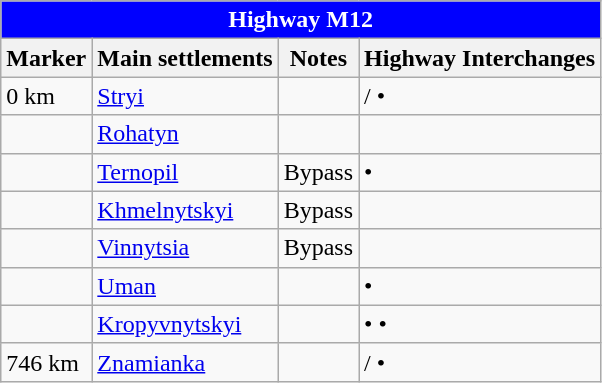<table class="wikitable" style="margin-left:0.5em;">
<tr>
<td colspan="4" style="color:#fff;background-color:#0000FF; text-align: center;"><strong>Highway M12</strong></td>
</tr>
<tr>
<th>Marker</th>
<th>Main settlements</th>
<th>Notes</th>
<th>Highway Interchanges</th>
</tr>
<tr>
<td>0 km</td>
<td><a href='#'>Stryi</a></td>
<td></td>
<td>/ • </td>
</tr>
<tr>
<td></td>
<td><a href='#'>Rohatyn</a></td>
<td></td>
<td></td>
</tr>
<tr>
<td></td>
<td><a href='#'>Ternopil</a></td>
<td>Bypass</td>
<td> • </td>
</tr>
<tr>
<td></td>
<td><a href='#'>Khmelnytskyi</a></td>
<td>Bypass</td>
<td></td>
</tr>
<tr>
<td></td>
<td><a href='#'>Vinnytsia</a></td>
<td>Bypass</td>
<td></td>
</tr>
<tr>
<td></td>
<td><a href='#'>Uman</a></td>
<td></td>
<td> • </td>
</tr>
<tr>
<td></td>
<td><a href='#'>Kropyvnytskyi</a></td>
<td></td>
<td> •  • </td>
</tr>
<tr>
<td>746 km</td>
<td><a href='#'>Znamianka</a></td>
<td></td>
<td>/ • </td>
</tr>
</table>
